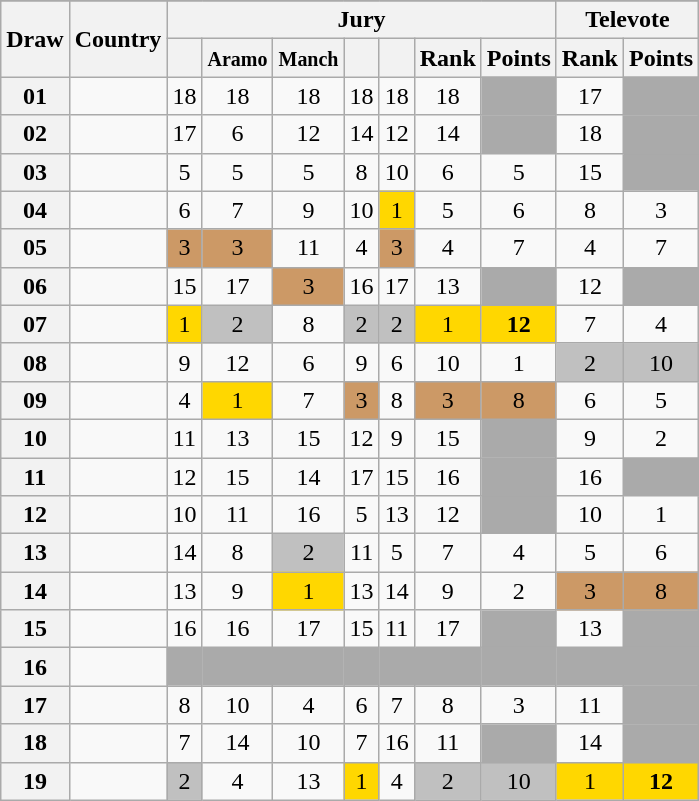<table class="sortable wikitable collapsible plainrowheaders" style="text-align:center;">
<tr>
</tr>
<tr>
<th scope="col" rowspan="2">Draw</th>
<th scope="col" rowspan="2">Country</th>
<th scope="col" colspan="7">Jury</th>
<th scope="col" colspan="2">Televote</th>
</tr>
<tr>
<th scope="col"><small></small></th>
<th scope="col"><small>Aramo</small></th>
<th scope="col"><small>Manch</small></th>
<th scope="col"><small></small></th>
<th scope="col"><small></small></th>
<th scope="col">Rank</th>
<th scope="col">Points</th>
<th scope="col">Rank</th>
<th scope="col">Points</th>
</tr>
<tr>
<th scope="row" style="text-align:center;">01</th>
<td style="text-align:left;"></td>
<td>18</td>
<td>18</td>
<td>18</td>
<td>18</td>
<td>18</td>
<td>18</td>
<td style="background:#AAAAAA;"></td>
<td>17</td>
<td style="background:#AAAAAA;"></td>
</tr>
<tr>
<th scope="row" style="text-align:center;">02</th>
<td style="text-align:left;"></td>
<td>17</td>
<td>6</td>
<td>12</td>
<td>14</td>
<td>12</td>
<td>14</td>
<td style="background:#AAAAAA;"></td>
<td>18</td>
<td style="background:#AAAAAA;"></td>
</tr>
<tr>
<th scope="row" style="text-align:center;">03</th>
<td style="text-align:left;"></td>
<td>5</td>
<td>5</td>
<td>5</td>
<td>8</td>
<td>10</td>
<td>6</td>
<td>5</td>
<td>15</td>
<td style="background:#AAAAAA;"></td>
</tr>
<tr>
<th scope="row" style="text-align:center;">04</th>
<td style="text-align:left;"></td>
<td>6</td>
<td>7</td>
<td>9</td>
<td>10</td>
<td style="background:gold;">1</td>
<td>5</td>
<td>6</td>
<td>8</td>
<td>3</td>
</tr>
<tr>
<th scope="row" style="text-align:center;">05</th>
<td style="text-align:left;"></td>
<td style="background:#CC9966;">3</td>
<td style="background:#CC9966;">3</td>
<td>11</td>
<td>4</td>
<td style="background:#CC9966;">3</td>
<td>4</td>
<td>7</td>
<td>4</td>
<td>7</td>
</tr>
<tr>
<th scope="row" style="text-align:center;">06</th>
<td style="text-align:left;"></td>
<td>15</td>
<td>17</td>
<td style="background:#CC9966;">3</td>
<td>16</td>
<td>17</td>
<td>13</td>
<td style="background:#AAAAAA;"></td>
<td>12</td>
<td style="background:#AAAAAA;"></td>
</tr>
<tr>
<th scope="row" style="text-align:center;">07</th>
<td style="text-align:left;"></td>
<td style="background:gold;">1</td>
<td style="background:silver;">2</td>
<td>8</td>
<td style="background:silver;">2</td>
<td style="background:silver;">2</td>
<td style="background:gold;">1</td>
<td style="background:gold;"><strong>12</strong></td>
<td>7</td>
<td>4</td>
</tr>
<tr>
<th scope="row" style="text-align:center;">08</th>
<td style="text-align:left;"></td>
<td>9</td>
<td>12</td>
<td>6</td>
<td>9</td>
<td>6</td>
<td>10</td>
<td>1</td>
<td style="background:silver;">2</td>
<td style="background:silver;">10</td>
</tr>
<tr>
<th scope="row" style="text-align:center;">09</th>
<td style="text-align:left;"></td>
<td>4</td>
<td style="background:gold;">1</td>
<td>7</td>
<td style="background:#CC9966;">3</td>
<td>8</td>
<td style="background:#CC9966;">3</td>
<td style="background:#CC9966;">8</td>
<td>6</td>
<td>5</td>
</tr>
<tr>
<th scope="row" style="text-align:center;">10</th>
<td style="text-align:left;"></td>
<td>11</td>
<td>13</td>
<td>15</td>
<td>12</td>
<td>9</td>
<td>15</td>
<td style="background:#AAAAAA;"></td>
<td>9</td>
<td>2</td>
</tr>
<tr>
<th scope="row" style="text-align:center;">11</th>
<td style="text-align:left;"></td>
<td>12</td>
<td>15</td>
<td>14</td>
<td>17</td>
<td>15</td>
<td>16</td>
<td style="background:#AAAAAA;"></td>
<td>16</td>
<td style="background:#AAAAAA;"></td>
</tr>
<tr>
<th scope="row" style="text-align:center;">12</th>
<td style="text-align:left;"></td>
<td>10</td>
<td>11</td>
<td>16</td>
<td>5</td>
<td>13</td>
<td>12</td>
<td style="background:#AAAAAA;"></td>
<td>10</td>
<td>1</td>
</tr>
<tr>
<th scope="row" style="text-align:center;">13</th>
<td style="text-align:left;"></td>
<td>14</td>
<td>8</td>
<td style="background:silver;">2</td>
<td>11</td>
<td>5</td>
<td>7</td>
<td>4</td>
<td>5</td>
<td>6</td>
</tr>
<tr>
<th scope="row" style="text-align:center;">14</th>
<td style="text-align:left;"></td>
<td>13</td>
<td>9</td>
<td style="background:gold;">1</td>
<td>13</td>
<td>14</td>
<td>9</td>
<td>2</td>
<td style="background:#CC9966;">3</td>
<td style="background:#CC9966;">8</td>
</tr>
<tr>
<th scope="row" style="text-align:center;">15</th>
<td style="text-align:left;"></td>
<td>16</td>
<td>16</td>
<td>17</td>
<td>15</td>
<td>11</td>
<td>17</td>
<td style="background:#AAAAAA;"></td>
<td>13</td>
<td style="background:#AAAAAA;"></td>
</tr>
<tr class="sortbottom">
<th scope="row" style="text-align:center;">16</th>
<td style="text-align:left;"></td>
<td style="background:#AAAAAA;"></td>
<td style="background:#AAAAAA;"></td>
<td style="background:#AAAAAA;"></td>
<td style="background:#AAAAAA;"></td>
<td style="background:#AAAAAA;"></td>
<td style="background:#AAAAAA;"></td>
<td style="background:#AAAAAA;"></td>
<td style="background:#AAAAAA;"></td>
<td style="background:#AAAAAA;"></td>
</tr>
<tr>
<th scope="row" style="text-align:center;">17</th>
<td style="text-align:left;"></td>
<td>8</td>
<td>10</td>
<td>4</td>
<td>6</td>
<td>7</td>
<td>8</td>
<td>3</td>
<td>11</td>
<td style="background:#AAAAAA;"></td>
</tr>
<tr>
<th scope="row" style="text-align:center;">18</th>
<td style="text-align:left;"></td>
<td>7</td>
<td>14</td>
<td>10</td>
<td>7</td>
<td>16</td>
<td>11</td>
<td style="background:#AAAAAA;"></td>
<td>14</td>
<td style="background:#AAAAAA;"></td>
</tr>
<tr>
<th scope="row" style="text-align:center;">19</th>
<td style="text-align:left;"></td>
<td style="background:silver;">2</td>
<td>4</td>
<td>13</td>
<td style="background:gold;">1</td>
<td>4</td>
<td style="background:silver;">2</td>
<td style="background:silver;">10</td>
<td style="background:gold;">1</td>
<td style="background:gold;"><strong>12</strong></td>
</tr>
</table>
